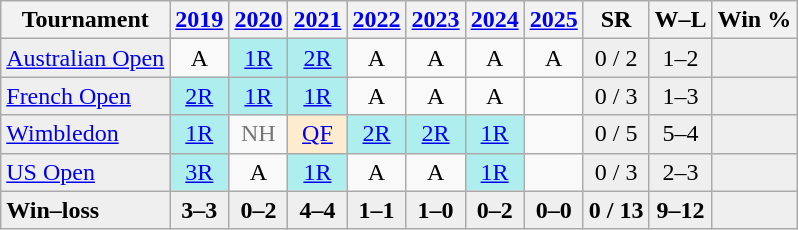<table class="wikitable nowrap" style=text-align:center;>
<tr>
<th>Tournament</th>
<th><a href='#'>2019</a></th>
<th><a href='#'>2020</a></th>
<th><a href='#'>2021</a></th>
<th><a href='#'>2022</a></th>
<th><a href='#'>2023</a></th>
<th><a href='#'>2024</a></th>
<th><a href='#'>2025</a></th>
<th>SR</th>
<th>W–L</th>
<th>Win %</th>
</tr>
<tr>
<td align=left bgcolor=efefef><a href='#'>Australian Open</a></td>
<td>A</td>
<td style=background:#afeeee><a href='#'>1R</a></td>
<td bgcolor=afeeee><a href='#'>2R</a></td>
<td>A</td>
<td>A</td>
<td>A</td>
<td>A</td>
<td bgcolor=efefef>0 / 2</td>
<td bgcolor=efefef>1–2</td>
<td bgcolor=efefef></td>
</tr>
<tr>
<td align=left bgcolor=efefef><a href='#'>French Open</a></td>
<td style=background:#afeeee><a href='#'>2R</a></td>
<td style=background:#afeeee><a href='#'>1R</a></td>
<td style=background:#afeeee><a href='#'>1R</a></td>
<td>A</td>
<td>A</td>
<td>A</td>
<td></td>
<td bgcolor=efefef>0 / 3</td>
<td bgcolor=efefef>1–3</td>
<td bgcolor=efefef></td>
</tr>
<tr>
<td align=left bgcolor=efefef><a href='#'>Wimbledon</a></td>
<td style=background:#afeeee><a href='#'>1R</a></td>
<td style=color:#767676>NH</td>
<td style="background:#ffebcd;"><a href='#'>QF</a></td>
<td style=background:#afeeee><a href='#'>2R</a></td>
<td style=background:#afeeee><a href='#'>2R</a></td>
<td style=background:#afeeee><a href='#'>1R</a></td>
<td></td>
<td bgcolor=efefef>0 / 5</td>
<td bgcolor=efefef>5–4</td>
<td bgcolor=efefef></td>
</tr>
<tr>
<td align=left bgcolor=efefef><a href='#'>US Open</a></td>
<td style=background:#afeeee><a href='#'>3R</a></td>
<td>A</td>
<td style=background:#afeeee><a href='#'>1R</a></td>
<td>A</td>
<td>A</td>
<td style=background:#afeeee><a href='#'>1R</a></td>
<td></td>
<td bgcolor=efefef>0 / 3</td>
<td bgcolor=efefef>2–3</td>
<td bgcolor=efefef></td>
</tr>
<tr style=font-weight:bold;background:#efefef>
<td style=text-align:left>Win–loss</td>
<td>3–3</td>
<td>0–2</td>
<td>4–4</td>
<td>1–1</td>
<td>1–0</td>
<td>0–2</td>
<td>0–0</td>
<td>0 / 13</td>
<td>9–12</td>
<td></td>
</tr>
</table>
